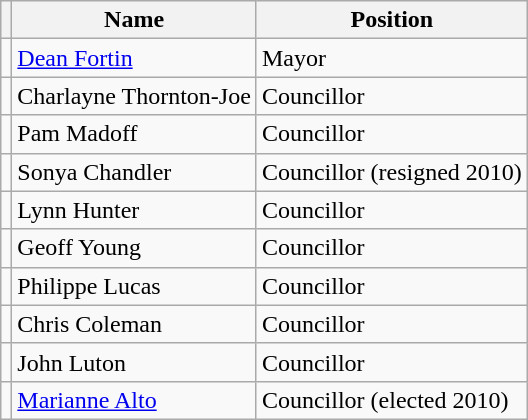<table class="wikitable">
<tr>
<th></th>
<th>Name</th>
<th>Position</th>
</tr>
<tr>
<td></td>
<td><a href='#'>Dean Fortin</a></td>
<td>Mayor</td>
</tr>
<tr>
<td></td>
<td>Charlayne Thornton-Joe</td>
<td>Councillor</td>
</tr>
<tr>
<td></td>
<td>Pam Madoff</td>
<td>Councillor</td>
</tr>
<tr>
<td></td>
<td>Sonya Chandler</td>
<td>Councillor (resigned 2010)</td>
</tr>
<tr>
<td></td>
<td>Lynn Hunter</td>
<td>Councillor</td>
</tr>
<tr>
<td></td>
<td>Geoff Young</td>
<td>Councillor</td>
</tr>
<tr>
<td></td>
<td>Philippe Lucas</td>
<td>Councillor</td>
</tr>
<tr>
<td></td>
<td>Chris Coleman</td>
<td>Councillor</td>
</tr>
<tr>
<td></td>
<td>John Luton</td>
<td>Councillor</td>
</tr>
<tr>
<td></td>
<td><a href='#'>Marianne Alto</a></td>
<td>Councillor (elected 2010)</td>
</tr>
</table>
